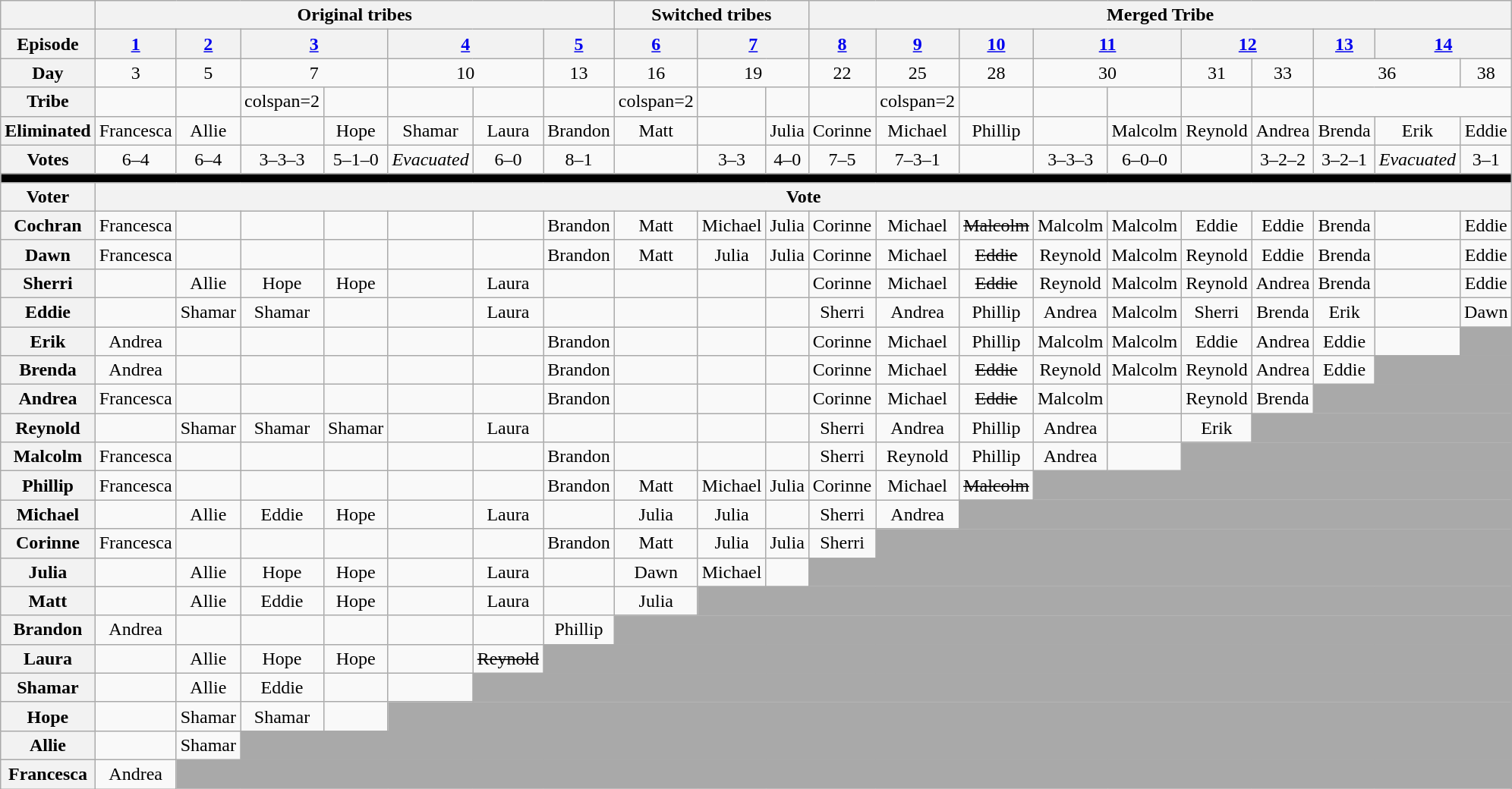<table class="wikitable" style="text-align:center; width:100%">
<tr>
<th></th>
<th colspan=7>Original tribes</th>
<th colspan=3>Switched tribes</th>
<th colspan=10>Merged Tribe</th>
</tr>
<tr>
<th>Episode</th>
<th><a href='#'>1</a></th>
<th><a href='#'>2</a></th>
<th colspan=2><a href='#'>3</a></th>
<th colspan=2><a href='#'>4</a></th>
<th><a href='#'>5</a></th>
<th><a href='#'>6</a></th>
<th colspan=2><a href='#'>7</a></th>
<th><a href='#'>8</a></th>
<th><a href='#'>9</a></th>
<th><a href='#'>10</a></th>
<th colspan=2><a href='#'>11</a></th>
<th colspan=2><a href='#'>12</a></th>
<th><a href='#'>13</a></th>
<th colspan=2><a href='#'>14</a></th>
</tr>
<tr>
<th>Day</th>
<td>3</td>
<td>5</td>
<td colspan=2>7</td>
<td colspan=2>10</td>
<td>13</td>
<td>16</td>
<td colspan=2>19</td>
<td>22</td>
<td>25</td>
<td>28</td>
<td colspan=2>30</td>
<td>31</td>
<td>33</td>
<td colspan=2>36</td>
<td>38</td>
</tr>
<tr>
<th>Tribe</th>
<td></td>
<td></td>
<td>colspan=2 </td>
<td></td>
<td></td>
<td></td>
<td></td>
<td>colspan=2 </td>
<td></td>
<td></td>
<td></td>
<td>colspan=2 </td>
<td></td>
<td></td>
<td></td>
<td></td>
<td></td>
</tr>
<tr>
<th>Eliminated</th>
<td>Francesca</td>
<td>Allie</td>
<td></td>
<td>Hope</td>
<td>Shamar</td>
<td>Laura</td>
<td>Brandon</td>
<td>Matt</td>
<td></td>
<td>Julia</td>
<td>Corinne</td>
<td>Michael</td>
<td>Phillip</td>
<td></td>
<td>Malcolm</td>
<td>Reynold</td>
<td>Andrea</td>
<td>Brenda</td>
<td>Erik</td>
<td>Eddie</td>
</tr>
<tr>
<th>Votes</th>
<td>6–4</td>
<td>6–4</td>
<td>3–3–3</td>
<td>5–1–0</td>
<td><em>Evacuated</em></td>
<td>6–0</td>
<td>8–1</td>
<td></td>
<td>3–3</td>
<td>4–0</td>
<td>7–5</td>
<td>7–3–1</td>
<td></td>
<td>3–3–3</td>
<td>6–0–0</td>
<td></td>
<td>3–2–2</td>
<td>3–2–1</td>
<td><em>Evacuated</em></td>
<td>3–1</td>
</tr>
<tr>
<td colspan="23" style="background:black;"></td>
</tr>
<tr>
<th>Voter</th>
<th colspan=20>Vote</th>
</tr>
<tr>
<th>Cochran</th>
<td>Francesca</td>
<td></td>
<td></td>
<td></td>
<td></td>
<td></td>
<td>Brandon</td>
<td>Matt</td>
<td>Michael</td>
<td>Julia</td>
<td>Corinne</td>
<td>Michael</td>
<td><s>Malcolm</s></td>
<td>Malcolm</td>
<td>Malcolm</td>
<td>Eddie</td>
<td>Eddie</td>
<td>Brenda</td>
<td></td>
<td>Eddie</td>
</tr>
<tr>
<th>Dawn</th>
<td>Francesca</td>
<td></td>
<td></td>
<td></td>
<td></td>
<td></td>
<td>Brandon</td>
<td>Matt</td>
<td>Julia</td>
<td>Julia</td>
<td>Corinne</td>
<td>Michael</td>
<td><s>Eddie</s></td>
<td>Reynold</td>
<td>Malcolm</td>
<td>Reynold</td>
<td>Eddie</td>
<td>Brenda</td>
<td></td>
<td>Eddie</td>
</tr>
<tr>
<th>Sherri</th>
<td></td>
<td>Allie</td>
<td>Hope</td>
<td>Hope</td>
<td></td>
<td>Laura</td>
<td></td>
<td></td>
<td></td>
<td></td>
<td>Corinne</td>
<td>Michael</td>
<td><s>Eddie</s></td>
<td>Reynold</td>
<td>Malcolm</td>
<td>Reynold</td>
<td>Andrea</td>
<td>Brenda</td>
<td></td>
<td>Eddie</td>
</tr>
<tr>
<th>Eddie</th>
<td></td>
<td>Shamar</td>
<td>Shamar</td>
<td></td>
<td></td>
<td>Laura</td>
<td></td>
<td></td>
<td></td>
<td></td>
<td>Sherri</td>
<td>Andrea</td>
<td>Phillip</td>
<td>Andrea</td>
<td>Malcolm</td>
<td>Sherri</td>
<td>Brenda</td>
<td>Erik</td>
<td></td>
<td>Dawn</td>
</tr>
<tr>
<th>Erik</th>
<td>Andrea</td>
<td></td>
<td></td>
<td></td>
<td></td>
<td></td>
<td>Brandon</td>
<td></td>
<td></td>
<td></td>
<td>Corinne</td>
<td>Michael</td>
<td>Phillip</td>
<td>Malcolm</td>
<td>Malcolm</td>
<td>Eddie</td>
<td>Andrea</td>
<td>Eddie</td>
<td></td>
<td style="background:darkgrey;"></td>
</tr>
<tr>
<th>Brenda</th>
<td>Andrea</td>
<td></td>
<td></td>
<td></td>
<td></td>
<td></td>
<td>Brandon</td>
<td></td>
<td></td>
<td></td>
<td>Corinne</td>
<td>Michael</td>
<td><s>Eddie</s></td>
<td>Reynold</td>
<td>Malcolm</td>
<td>Reynold</td>
<td>Andrea</td>
<td>Eddie</td>
<td colspan="2" style="background:darkgrey;"></td>
</tr>
<tr>
<th>Andrea</th>
<td>Francesca</td>
<td></td>
<td></td>
<td></td>
<td></td>
<td></td>
<td>Brandon</td>
<td></td>
<td></td>
<td></td>
<td>Corinne</td>
<td>Michael</td>
<td><s>Eddie</s></td>
<td>Malcolm</td>
<td></td>
<td>Reynold</td>
<td>Brenda</td>
<td colspan="3" style="background:darkgrey;"></td>
</tr>
<tr>
<th>Reynold</th>
<td></td>
<td>Shamar</td>
<td>Shamar</td>
<td>Shamar</td>
<td></td>
<td>Laura</td>
<td></td>
<td></td>
<td></td>
<td></td>
<td>Sherri</td>
<td>Andrea</td>
<td>Phillip</td>
<td>Andrea</td>
<td></td>
<td>Erik</td>
<td colspan="4" style="background:darkgrey;"></td>
</tr>
<tr>
<th>Malcolm</th>
<td>Francesca</td>
<td></td>
<td></td>
<td></td>
<td></td>
<td></td>
<td>Brandon</td>
<td></td>
<td></td>
<td></td>
<td>Sherri</td>
<td>Reynold</td>
<td>Phillip</td>
<td>Andrea</td>
<td></td>
<td colspan="5" style="background:darkgrey;"></td>
</tr>
<tr>
<th>Phillip</th>
<td>Francesca</td>
<td></td>
<td></td>
<td></td>
<td></td>
<td></td>
<td>Brandon</td>
<td>Matt</td>
<td>Michael</td>
<td>Julia</td>
<td>Corinne</td>
<td>Michael</td>
<td><s>Malcolm</s></td>
<td colspan="7" style="background:darkgrey;"></td>
</tr>
<tr>
<th>Michael</th>
<td></td>
<td>Allie</td>
<td>Eddie</td>
<td>Hope</td>
<td></td>
<td>Laura</td>
<td></td>
<td>Julia</td>
<td>Julia</td>
<td></td>
<td>Sherri</td>
<td>Andrea</td>
<td colspan="8" style="background:darkgrey;"></td>
</tr>
<tr>
<th>Corinne</th>
<td>Francesca</td>
<td></td>
<td></td>
<td></td>
<td></td>
<td></td>
<td>Brandon</td>
<td>Matt</td>
<td>Julia</td>
<td>Julia</td>
<td>Sherri</td>
<td colspan="9" style="background:darkgrey;"></td>
</tr>
<tr>
<th>Julia</th>
<td></td>
<td>Allie</td>
<td>Hope</td>
<td>Hope</td>
<td></td>
<td>Laura</td>
<td></td>
<td>Dawn</td>
<td>Michael</td>
<td></td>
<td colspan="10" style="background:darkgrey;"></td>
</tr>
<tr>
<th>Matt</th>
<td></td>
<td>Allie</td>
<td>Eddie</td>
<td>Hope</td>
<td></td>
<td>Laura</td>
<td></td>
<td>Julia</td>
<td colspan="12" style="background:darkgrey;"></td>
</tr>
<tr>
<th>Brandon</th>
<td>Andrea</td>
<td></td>
<td></td>
<td></td>
<td></td>
<td></td>
<td>Phillip</td>
<td colspan="13" style="background:darkgrey;"></td>
</tr>
<tr>
<th>Laura</th>
<td></td>
<td>Allie</td>
<td>Hope</td>
<td>Hope</td>
<td></td>
<td><s>Reynold</s></td>
<td colspan="14" style="background:darkgrey;"></td>
</tr>
<tr>
<th>Shamar</th>
<td></td>
<td>Allie</td>
<td>Eddie</td>
<td></td>
<td></td>
<td colspan="15" style="background:darkgrey;"></td>
</tr>
<tr>
<th>Hope</th>
<td></td>
<td>Shamar</td>
<td>Shamar</td>
<td></td>
<td colspan="16" style="background:darkgrey;"></td>
</tr>
<tr>
<th>Allie</th>
<td></td>
<td>Shamar</td>
<td colspan="18" style="background:darkgrey;"></td>
</tr>
<tr>
<th>Francesca</th>
<td>Andrea</td>
<td colspan="19" style="background:darkgrey;"></td>
</tr>
</table>
